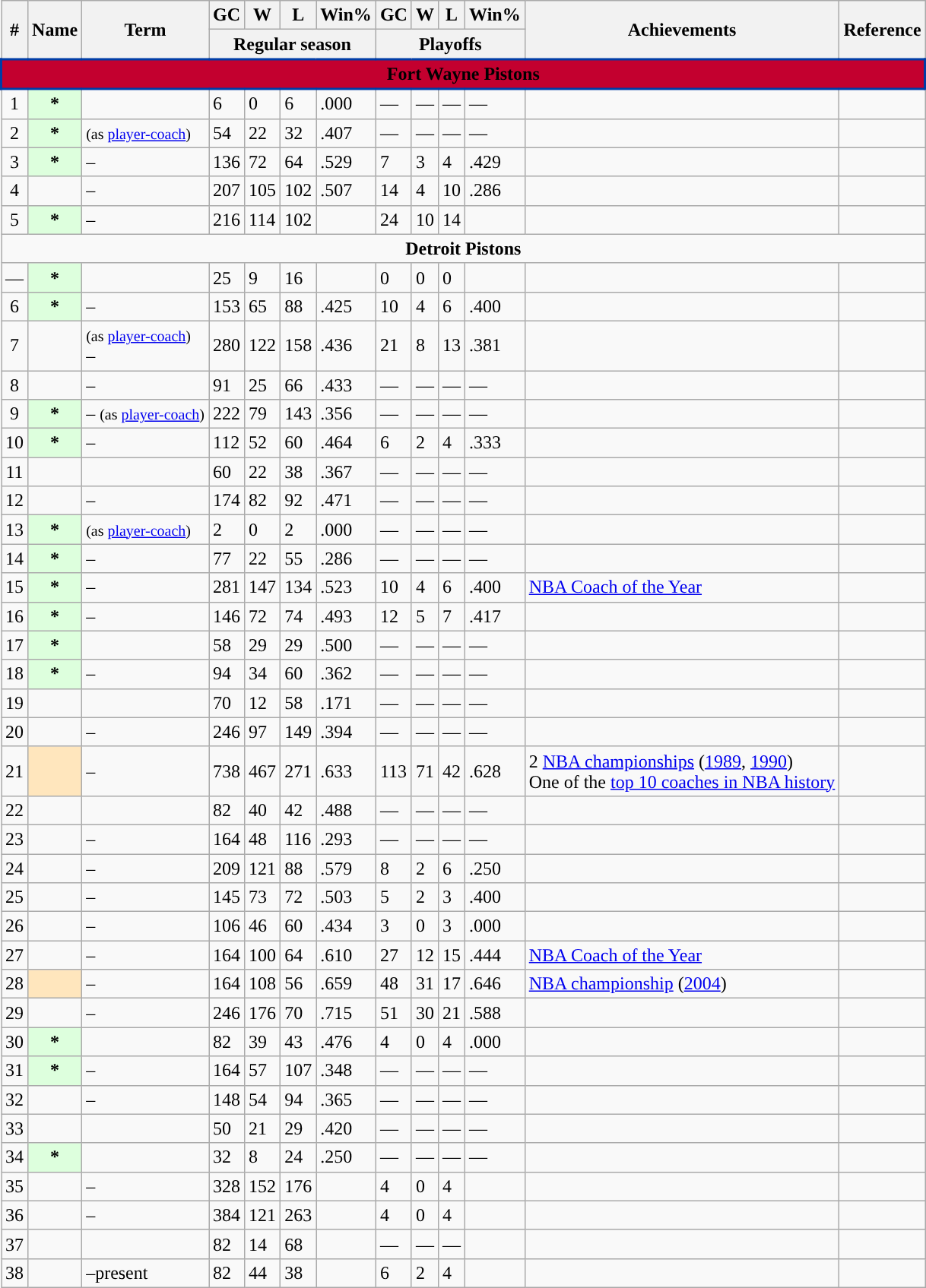<table class="wikitable plainrowheaders sortable" summary="# (sortable), Name (sortable), Term (sortable), Regular season games coached (sortable), Regular season wins (sortable), Regular season losses (sortable), Regular season winning percentage (sortable), Playoffs games coached (sortable), Playoffs wins (sortable), Playoffs losses (sortable), Playoffs winning percentage (sortable), Achievements and Reference">
<tr>
<th scope="col" rowspan="2">#</th>
<th scope="col" rowspan="2">Name</th>
<th scope="col" rowspan="2">Term</th>
<th scope="col">GC</th>
<th scope="col">W</th>
<th scope="col">L</th>
<th scope="col">Win%</th>
<th scope="col" data-sort-type="number">GC</th>
<th scope="col" data-sort-type="number">W</th>
<th scope="col" data-sort-type="number">L</th>
<th scope="col" data-sort-type="number">Win%</th>
<th scope="col" rowspan="2" class=unsortable>Achievements</th>
<th scope="col" rowspan="2" class=unsortable>Reference</th>
</tr>
<tr class="unsortable">
<th scope="col" colspan="4">Regular season</th>
<th scope="col" colspan="4">Playoffs</th>
</tr>
<tr>
<td align=center colspan="16" style="border:2px solid #003DA6; background-color:#C3002F;"><span><strong>Fort Wayne Pistons</strong></span></td>
</tr>
<tr>
<td align="center">1</td>
<th scope="row" style="background-color:#ddffdd">*</th>
<td></td>
<td>6</td>
<td>0</td>
<td>6</td>
<td>.000</td>
<td>—</td>
<td>—</td>
<td>—</td>
<td>—</td>
<td></td>
<td align=center></td>
</tr>
<tr>
<td align="center">2</td>
<th scope="row" style="background-color:#ddffdd">*</th>
<td> <small>(as <a href='#'>player-coach</a>)</small></td>
<td>54</td>
<td>22</td>
<td>32</td>
<td>.407</td>
<td>—</td>
<td>—</td>
<td>—</td>
<td>—</td>
<td></td>
<td align=center></td>
</tr>
<tr>
<td align="center">3</td>
<th scope="row" style="background-color:#ddffdd">*</th>
<td>–</td>
<td>136</td>
<td>72</td>
<td>64</td>
<td>.529</td>
<td>7</td>
<td>3</td>
<td>4</td>
<td>.429</td>
<td></td>
<td align=center></td>
</tr>
<tr>
<td align="center">4</td>
<th scope="row" style="background-color:transparent;"></th>
<td>–</td>
<td>207</td>
<td>105</td>
<td>102</td>
<td>.507</td>
<td>14</td>
<td>4</td>
<td>10</td>
<td>.286</td>
<td></td>
<td align=center></td>
</tr>
<tr>
<td align="center">5</td>
<th scope="row" style="background-color:#ddffdd">*</th>
<td>–</td>
<td>216</td>
<td>114</td>
<td>102</td>
<td></td>
<td>24</td>
<td>10</td>
<td>14</td>
<td></td>
<td></td>
<td align=center></td>
</tr>
<tr>
<td align="center" colspan="16"><strong>Detroit Pistons</strong></td>
</tr>
<tr>
<td align="center">—</td>
<th scope="row" style="background-color:#ddffdd">*</th>
<td></td>
<td>25</td>
<td>9</td>
<td>16</td>
<td></td>
<td>0</td>
<td>0</td>
<td>0</td>
<td></td>
<td></td>
<td align=center></td>
</tr>
<tr>
<td align="center">6</td>
<th scope="row" style="background-color:#ddffdd">*</th>
<td>–</td>
<td>153</td>
<td>65</td>
<td>88</td>
<td>.425</td>
<td>10</td>
<td>4</td>
<td>6</td>
<td>.400</td>
<td></td>
<td align=center></td>
</tr>
<tr>
<td align="center">7</td>
<th scope="row" style="background-color:transparent;"></th>
<td> <small>(as <a href='#'>player-coach</a>)</small><br>–</td>
<td>280</td>
<td>122</td>
<td>158</td>
<td>.436</td>
<td>21</td>
<td>8</td>
<td>13</td>
<td>.381</td>
<td></td>
<td align=center></td>
</tr>
<tr>
<td align="center">8</td>
<th scope="row" style="background-color:transparent;"></th>
<td>–</td>
<td>91</td>
<td>25</td>
<td>66</td>
<td>.433</td>
<td>—</td>
<td>—</td>
<td>—</td>
<td>—</td>
<td></td>
<td align=center></td>
</tr>
<tr>
<td align="center">9</td>
<th scope="row" style="background-color:#ddffdd">*</th>
<td>– <small>(as <a href='#'>player-coach</a>)</small></td>
<td>222</td>
<td>79</td>
<td>143</td>
<td>.356</td>
<td>—</td>
<td>—</td>
<td>—</td>
<td>—</td>
<td></td>
<td align=center></td>
</tr>
<tr>
<td align="center">10</td>
<th scope="row" style="background-color:#ddffdd">*</th>
<td>–</td>
<td>112</td>
<td>52</td>
<td>60</td>
<td>.464</td>
<td>6</td>
<td>2</td>
<td>4</td>
<td>.333</td>
<td></td>
<td align=center></td>
</tr>
<tr>
<td align="center">11</td>
<th scope="row" style="background-color:transparent;"></th>
<td></td>
<td>60</td>
<td>22</td>
<td>38</td>
<td>.367</td>
<td>—</td>
<td>—</td>
<td>—</td>
<td>—</td>
<td></td>
<td align=center></td>
</tr>
<tr>
<td align="center">12</td>
<th scope="row" style="background-color:transparent;"></th>
<td>–</td>
<td>174</td>
<td>82</td>
<td>92</td>
<td>.471</td>
<td>—</td>
<td>—</td>
<td>—</td>
<td>—</td>
<td></td>
<td align=center></td>
</tr>
<tr>
<td align="center">13</td>
<th scope="row" style="background-color:#ddffdd">*</th>
<td> <small>(as <a href='#'>player-coach</a>)</small></td>
<td>2</td>
<td>0</td>
<td>2</td>
<td>.000</td>
<td>—</td>
<td>—</td>
<td>—</td>
<td>—</td>
<td></td>
<td align=center></td>
</tr>
<tr>
<td align="center">14</td>
<th scope="row" style="background-color:#ddffdd">*</th>
<td>–</td>
<td>77</td>
<td>22</td>
<td>55</td>
<td>.286</td>
<td>—</td>
<td>—</td>
<td>—</td>
<td>—</td>
<td></td>
<td align=center></td>
</tr>
<tr>
<td align="center">15</td>
<th scope="row" style="background-color:#ddffdd">*</th>
<td>–</td>
<td>281</td>
<td>147</td>
<td>134</td>
<td>.523</td>
<td>10</td>
<td>4</td>
<td>6</td>
<td>.400</td>
<td> <a href='#'>NBA Coach of the Year</a></td>
<td align=center></td>
</tr>
<tr>
<td align="center">16</td>
<th scope="row" style="background-color:#ddffdd">*</th>
<td>–</td>
<td>146</td>
<td>72</td>
<td>74</td>
<td>.493</td>
<td>12</td>
<td>5</td>
<td>7</td>
<td>.417</td>
<td></td>
<td align=center></td>
</tr>
<tr>
<td align="center">17</td>
<th scope="row" style="background-color:#ddffdd">*</th>
<td></td>
<td>58</td>
<td>29</td>
<td>29</td>
<td>.500</td>
<td>—</td>
<td>—</td>
<td>—</td>
<td>—</td>
<td></td>
<td align=center></td>
</tr>
<tr>
<td align="center">18</td>
<th scope="row" style="background-color:#ddffdd">*</th>
<td>–</td>
<td>94</td>
<td>34</td>
<td>60</td>
<td>.362</td>
<td>—</td>
<td>—</td>
<td>—</td>
<td>—</td>
<td></td>
<td align=center></td>
</tr>
<tr>
<td align="center">19</td>
<th scope="row" style="background-color:transparent;"></th>
<td></td>
<td>70</td>
<td>12</td>
<td>58</td>
<td>.171</td>
<td>—</td>
<td>—</td>
<td>—</td>
<td>—</td>
<td></td>
<td align=center></td>
</tr>
<tr>
<td align="center">20</td>
<th scope="row" style="background-color:transparent;"></th>
<td>–</td>
<td>246</td>
<td>97</td>
<td>149</td>
<td>.394</td>
<td>—</td>
<td>—</td>
<td>—</td>
<td>—</td>
<td></td>
<td align=center></td>
</tr>
<tr>
<td align="center">21</td>
<th scope="row" style="background-color:#FFE6BD"></th>
<td>–</td>
<td>738</td>
<td>467</td>
<td>271</td>
<td>.633</td>
<td>113</td>
<td>71</td>
<td>42</td>
<td>.628</td>
<td>2 <a href='#'>NBA championships</a> (<a href='#'>1989</a>, <a href='#'>1990</a>)<br>One of the <a href='#'>top 10 coaches in NBA history</a></td>
<td align=center></td>
</tr>
<tr>
<td align="center">22</td>
<th scope="row" style="background-color:transparent;"></th>
<td></td>
<td>82</td>
<td>40</td>
<td>42</td>
<td>.488</td>
<td>—</td>
<td>—</td>
<td>—</td>
<td>—</td>
<td></td>
<td align=center></td>
</tr>
<tr>
<td align="center">23</td>
<th scope="row" style="background-color:transparent;"></th>
<td>–</td>
<td>164</td>
<td>48</td>
<td>116</td>
<td>.293</td>
<td>—</td>
<td>—</td>
<td>—</td>
<td>—</td>
<td></td>
<td align=center></td>
</tr>
<tr>
<td align="center">24</td>
<th scope="row" style="background-color:transparent;"></th>
<td>–</td>
<td>209</td>
<td>121</td>
<td>88</td>
<td>.579</td>
<td>8</td>
<td>2</td>
<td>6</td>
<td>.250</td>
<td></td>
<td align=center></td>
</tr>
<tr>
<td align="center">25</td>
<th scope="row" style="background-color:transparent;"></th>
<td>–</td>
<td>145</td>
<td>73</td>
<td>72</td>
<td>.503</td>
<td>5</td>
<td>2</td>
<td>3</td>
<td>.400</td>
<td></td>
<td align=center></td>
</tr>
<tr>
<td align="center">26</td>
<th scope="row" style="background-color:transparent;"></th>
<td>–</td>
<td>106</td>
<td>46</td>
<td>60</td>
<td>.434</td>
<td>3</td>
<td>0</td>
<td>3</td>
<td>.000</td>
<td></td>
<td align=center></td>
</tr>
<tr>
<td align="center">27</td>
<th scope="row" style="background-color:transparent;"></th>
<td>–</td>
<td>164</td>
<td>100</td>
<td>64</td>
<td>.610</td>
<td>27</td>
<td>12</td>
<td>15</td>
<td>.444</td>
<td> <a href='#'>NBA Coach of the Year</a></td>
<td align=center></td>
</tr>
<tr>
<td align="center">28</td>
<th scope="row" style="background-color:#FFE6BD"></th>
<td>–</td>
<td>164</td>
<td>108</td>
<td>56</td>
<td>.659</td>
<td>48</td>
<td>31</td>
<td>17</td>
<td>.646</td>
<td><a href='#'>NBA championship</a> (<a href='#'>2004</a>)</td>
<td align=center></td>
</tr>
<tr>
<td align="center">29</td>
<th scope="row" style="background-color:transparent;"></th>
<td>–</td>
<td>246</td>
<td>176</td>
<td>70</td>
<td>.715</td>
<td>51</td>
<td>30</td>
<td>21</td>
<td>.588</td>
<td></td>
<td align=center></td>
</tr>
<tr>
<td align="center">30</td>
<th scope="row" style="background-color:#ddffdd">*</th>
<td></td>
<td>82</td>
<td>39</td>
<td>43</td>
<td>.476</td>
<td>4</td>
<td>0</td>
<td>4</td>
<td>.000</td>
<td></td>
<td align=center></td>
</tr>
<tr>
<td align="center">31</td>
<th scope="row" style="background-color:#ddffdd">*</th>
<td>–</td>
<td>164</td>
<td>57</td>
<td>107</td>
<td>.348</td>
<td>—</td>
<td>—</td>
<td>—</td>
<td>—</td>
<td></td>
<td align=center></td>
</tr>
<tr>
<td align="center">32</td>
<th scope="row" style="background-color:transparent;"></th>
<td>–</td>
<td>148</td>
<td>54</td>
<td>94</td>
<td>.365</td>
<td>—</td>
<td>—</td>
<td>—</td>
<td>—</td>
<td></td>
<td align=center></td>
</tr>
<tr>
<td align="center">33</td>
<th scope="row" style="background-color:transparent;"></th>
<td></td>
<td>50</td>
<td>21</td>
<td>29</td>
<td>.420</td>
<td>—</td>
<td>—</td>
<td>—</td>
<td>—</td>
<td></td>
<td align=center></td>
</tr>
<tr>
<td align="center">34</td>
<th scope="row" style="background-color:#ddffdd">*</th>
<td></td>
<td>32</td>
<td>8</td>
<td>24</td>
<td>.250</td>
<td>—</td>
<td>—</td>
<td>—</td>
<td>—</td>
<td></td>
<td align=center></td>
</tr>
<tr>
<td align="center">35</td>
<th scope="row" style="background-color:transparent;"></th>
<td>–</td>
<td>328</td>
<td>152</td>
<td>176</td>
<td></td>
<td>4</td>
<td>0</td>
<td>4</td>
<td></td>
<td></td>
<td align=center></td>
</tr>
<tr>
<td align="center">36</td>
<th scope="row" style="background-color:transparent;"></th>
<td>–</td>
<td>384</td>
<td>121</td>
<td>263</td>
<td></td>
<td>4</td>
<td>0</td>
<td>4</td>
<td></td>
<td></td>
<td align=center></td>
</tr>
<tr>
<td align="center">37</td>
<th scope="row" style="background-color:transparent;"></th>
<td></td>
<td>82</td>
<td>14</td>
<td>68</td>
<td></td>
<td>—</td>
<td>—</td>
<td>—</td>
<td></td>
<td></td>
<td align=center></td>
</tr>
<tr>
<td align="center">38</td>
<th scope="row" style="background-color:transparent;"></th>
<td>–present</td>
<td>82</td>
<td>44</td>
<td>38</td>
<td></td>
<td>6</td>
<td>2</td>
<td>4</td>
<td></td>
<td></td>
<td align=center></td>
</tr>
</table>
